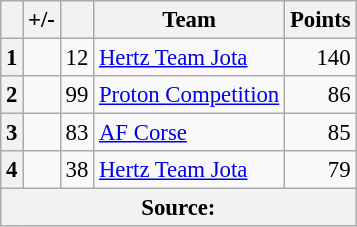<table class="wikitable" style="font-size:95%;">
<tr>
<th></th>
<th>+/-</th>
<th></th>
<th>Team</th>
<th>Points</th>
</tr>
<tr>
<th>1</th>
<td></td>
<td align=center>12</td>
<td> <a href='#'>Hertz Team Jota</a></td>
<td align=right>140</td>
</tr>
<tr>
<th>2</th>
<td></td>
<td align=center>99</td>
<td> <a href='#'>Proton Competition</a></td>
<td align=right>86</td>
</tr>
<tr>
<th>3</th>
<td></td>
<td align=center>83</td>
<td> <a href='#'>AF Corse</a></td>
<td align=right>85</td>
</tr>
<tr>
<th>4</th>
<td></td>
<td align=center>38</td>
<td> <a href='#'>Hertz Team Jota</a></td>
<td align=right>79</td>
</tr>
<tr>
<th colspan=5>Source:</th>
</tr>
</table>
